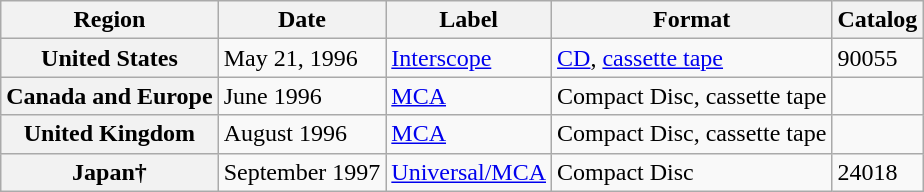<table class="wikitable plainrowheaders">
<tr>
<th>Region</th>
<th>Date</th>
<th>Label</th>
<th>Format</th>
<th>Catalog</th>
</tr>
<tr>
<th scope="row">United States</th>
<td>May 21, 1996</td>
<td><a href='#'>Interscope</a></td>
<td><a href='#'>CD</a>, <a href='#'>cassette tape</a></td>
<td>90055</td>
</tr>
<tr>
<th scope="row">Canada and Europe</th>
<td>June 1996</td>
<td><a href='#'>MCA</a></td>
<td>Compact Disc, cassette tape</td>
<td></td>
</tr>
<tr>
<th scope="row">United Kingdom</th>
<td>August 1996</td>
<td><a href='#'>MCA</a></td>
<td>Compact Disc, cassette tape</td>
<td></td>
</tr>
<tr>
<th scope="row">Japan†</th>
<td>September 1997</td>
<td><a href='#'>Universal/MCA</a></td>
<td>Compact Disc</td>
<td>24018</td>
</tr>
</table>
